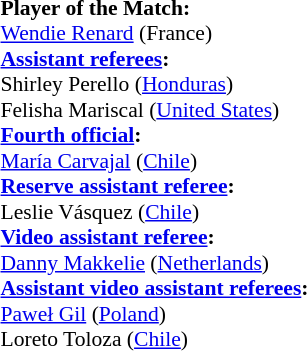<table width=50% style="font-size:90%">
<tr>
<td><br><strong>Player of the Match:</strong>
<br><a href='#'>Wendie Renard</a> (France)<br><strong><a href='#'>Assistant referees</a>:</strong>
<br>Shirley Perello (<a href='#'>Honduras</a>)
<br>Felisha Mariscal (<a href='#'>United States</a>)
<br><strong><a href='#'>Fourth official</a>:</strong>
<br><a href='#'>María Carvajal</a> (<a href='#'>Chile</a>)
<br><strong><a href='#'>Reserve assistant referee</a>:</strong>
<br>Leslie Vásquez (<a href='#'>Chile</a>)
<br><strong><a href='#'>Video assistant referee</a>:</strong>
<br><a href='#'>Danny Makkelie</a> (<a href='#'>Netherlands</a>)
<br><strong><a href='#'>Assistant video assistant referees</a>:</strong>
<br><a href='#'>Paweł Gil</a> (<a href='#'>Poland</a>)
<br>Loreto Toloza (<a href='#'>Chile</a>)</td>
</tr>
</table>
